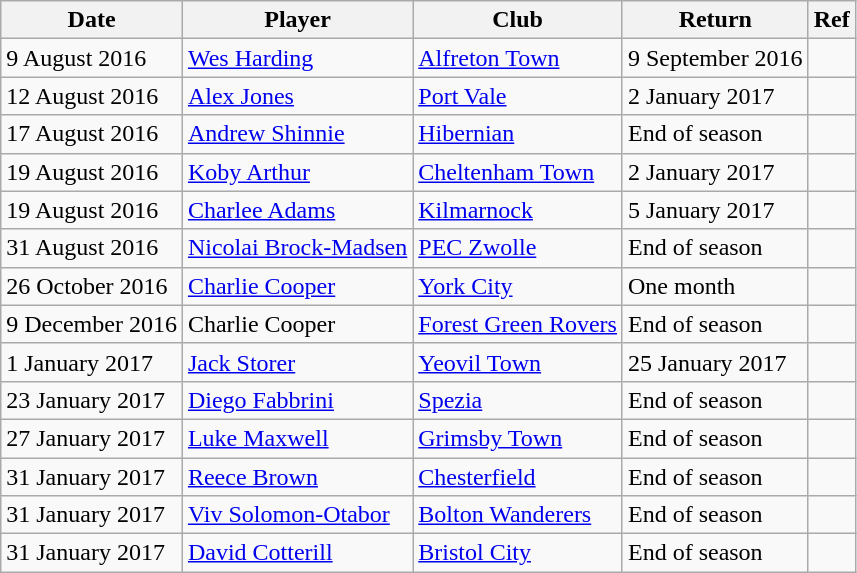<table class="wikitable" style=text-align:left>
<tr>
<th>Date</th>
<th>Player</th>
<th>Club</th>
<th>Return</th>
<th>Ref</th>
</tr>
<tr>
<td>9 August 2016</td>
<td><a href='#'>Wes Harding</a></td>
<td><a href='#'>Alfreton Town</a></td>
<td>9 September 2016</td>
<td style=text-align:center></td>
</tr>
<tr>
<td>12 August 2016</td>
<td><a href='#'>Alex Jones</a></td>
<td><a href='#'>Port Vale</a></td>
<td>2 January 2017</td>
<td style=text-align:center></td>
</tr>
<tr>
<td>17 August 2016</td>
<td><a href='#'>Andrew Shinnie</a></td>
<td><a href='#'>Hibernian</a></td>
<td>End of season</td>
<td style=text-align:center></td>
</tr>
<tr>
<td>19 August 2016</td>
<td><a href='#'>Koby Arthur</a></td>
<td><a href='#'>Cheltenham Town</a></td>
<td>2 January 2017</td>
<td style=text-align:center></td>
</tr>
<tr>
<td>19 August 2016</td>
<td><a href='#'>Charlee Adams</a></td>
<td><a href='#'>Kilmarnock</a></td>
<td>5 January 2017</td>
<td style=text-align:center></td>
</tr>
<tr>
<td>31 August 2016</td>
<td><a href='#'>Nicolai Brock-Madsen</a></td>
<td><a href='#'>PEC Zwolle</a></td>
<td>End of season</td>
<td style=text-align:center></td>
</tr>
<tr>
<td>26 October 2016</td>
<td><a href='#'>Charlie Cooper</a></td>
<td><a href='#'>York City</a></td>
<td>One month</td>
<td style=text-align:center></td>
</tr>
<tr>
<td>9 December 2016</td>
<td>Charlie Cooper</td>
<td><a href='#'>Forest Green Rovers</a></td>
<td>End of season</td>
<td style=text-align:center></td>
</tr>
<tr>
<td>1 January 2017</td>
<td><a href='#'>Jack Storer</a></td>
<td><a href='#'>Yeovil Town</a></td>
<td>25 January 2017</td>
<td style=text-align:center></td>
</tr>
<tr>
<td>23 January 2017</td>
<td><a href='#'>Diego Fabbrini</a></td>
<td><a href='#'>Spezia</a></td>
<td>End of season</td>
<td style=text-align:center></td>
</tr>
<tr>
<td>27 January 2017</td>
<td><a href='#'>Luke Maxwell</a></td>
<td><a href='#'>Grimsby Town</a></td>
<td>End of season</td>
<td style=text-align:center></td>
</tr>
<tr>
<td>31 January 2017</td>
<td><a href='#'>Reece Brown</a></td>
<td><a href='#'>Chesterfield</a></td>
<td>End of season</td>
<td style=text-align:center></td>
</tr>
<tr>
<td>31 January 2017</td>
<td><a href='#'>Viv Solomon-Otabor</a></td>
<td><a href='#'>Bolton Wanderers</a></td>
<td>End of season</td>
<td style=text-align:center></td>
</tr>
<tr>
<td>31 January 2017</td>
<td><a href='#'>David Cotterill</a></td>
<td><a href='#'>Bristol City</a></td>
<td>End of season</td>
<td style=text-align:center></td>
</tr>
</table>
